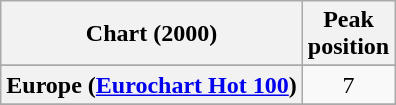<table class="wikitable sortable plainrowheaders" style="text-align:center">
<tr>
<th>Chart (2000)</th>
<th>Peak<br>position</th>
</tr>
<tr>
</tr>
<tr>
<th scope="row">Europe (<a href='#'>Eurochart Hot 100</a>)</th>
<td>7</td>
</tr>
<tr>
</tr>
<tr>
</tr>
<tr>
</tr>
<tr>
</tr>
<tr>
</tr>
<tr>
</tr>
<tr>
</tr>
<tr>
</tr>
</table>
